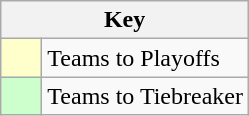<table class="wikitable" style="text-align: center;">
<tr>
<th colspan=2>Key</th>
</tr>
<tr>
<td style="background:#ffffcc; width:20px;"></td>
<td align=left>Teams to Playoffs</td>
</tr>
<tr>
<td style="background:#ccffcc; width:20px;"></td>
<td align=left>Teams to Tiebreaker</td>
</tr>
</table>
